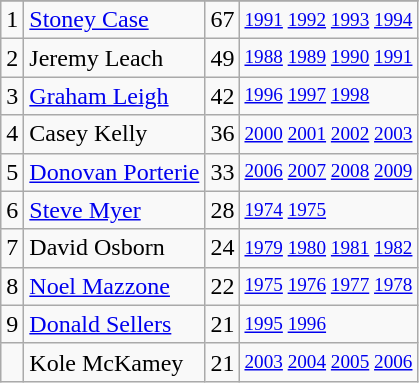<table class="wikitable">
<tr>
</tr>
<tr>
<td>1</td>
<td><a href='#'>Stoney Case</a></td>
<td>67</td>
<td style="font-size:80%;"><a href='#'>1991</a> <a href='#'>1992</a> <a href='#'>1993</a> <a href='#'>1994</a></td>
</tr>
<tr>
<td>2</td>
<td>Jeremy Leach</td>
<td>49</td>
<td style="font-size:80%;"><a href='#'>1988</a> <a href='#'>1989</a> <a href='#'>1990</a> <a href='#'>1991</a></td>
</tr>
<tr>
<td>3</td>
<td><a href='#'>Graham Leigh</a></td>
<td>42</td>
<td style="font-size:80%;"><a href='#'>1996</a> <a href='#'>1997</a> <a href='#'>1998</a></td>
</tr>
<tr>
<td>4</td>
<td>Casey Kelly</td>
<td>36</td>
<td style="font-size:80%;"><a href='#'>2000</a> <a href='#'>2001</a> <a href='#'>2002</a> <a href='#'>2003</a></td>
</tr>
<tr>
<td>5</td>
<td><a href='#'>Donovan Porterie</a></td>
<td>33</td>
<td style="font-size:80%;"><a href='#'>2006</a> <a href='#'>2007</a> <a href='#'>2008</a> <a href='#'>2009</a></td>
</tr>
<tr>
<td>6</td>
<td><a href='#'>Steve Myer</a></td>
<td>28</td>
<td style="font-size:80%;"><a href='#'>1974</a> <a href='#'>1975</a></td>
</tr>
<tr>
<td>7</td>
<td>David Osborn</td>
<td>24</td>
<td style="font-size:80%;"><a href='#'>1979</a> <a href='#'>1980</a> <a href='#'>1981</a> <a href='#'>1982</a></td>
</tr>
<tr>
<td>8</td>
<td><a href='#'>Noel Mazzone</a></td>
<td>22</td>
<td style="font-size:80%;"><a href='#'>1975</a> <a href='#'>1976</a> <a href='#'>1977</a> <a href='#'>1978</a></td>
</tr>
<tr>
<td>9</td>
<td><a href='#'>Donald Sellers</a></td>
<td>21</td>
<td style="font-size:80%;"><a href='#'>1995</a> <a href='#'>1996</a></td>
</tr>
<tr>
<td></td>
<td>Kole McKamey</td>
<td>21</td>
<td style="font-size:80%;"><a href='#'>2003</a> <a href='#'>2004</a> <a href='#'>2005</a> <a href='#'>2006</a></td>
</tr>
</table>
